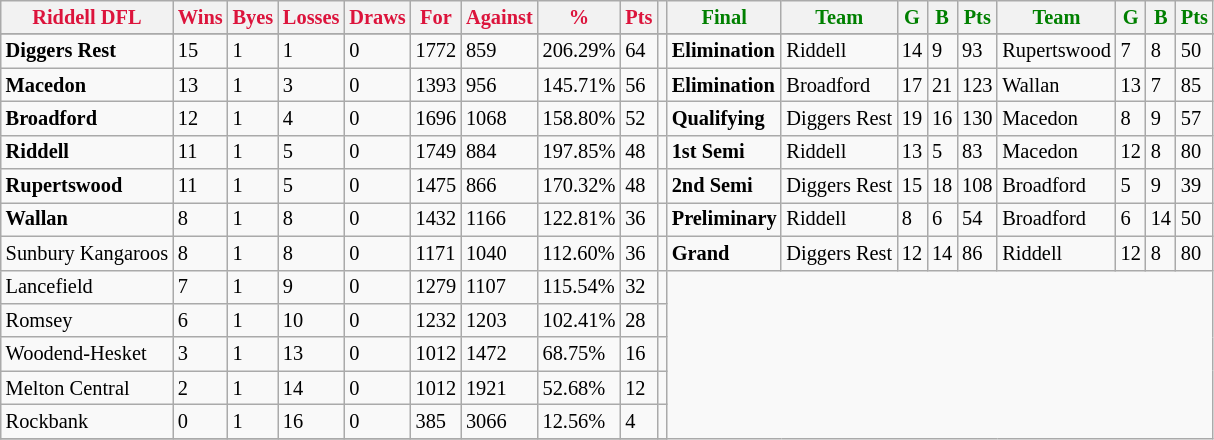<table style="font-size: 85%; text-align: left;" class="wikitable">
<tr>
<th style="color:crimson">Riddell DFL</th>
<th style="color:crimson">Wins</th>
<th style="color:crimson">Byes</th>
<th style="color:crimson">Losses</th>
<th style="color:crimson">Draws</th>
<th style="color:crimson">For</th>
<th style="color:crimson">Against</th>
<th style="color:crimson">%</th>
<th style="color:crimson">Pts</th>
<th></th>
<th style="color:green">Final</th>
<th style="color:green">Team</th>
<th style="color:green">G</th>
<th style="color:green">B</th>
<th style="color:green">Pts</th>
<th style="color:green">Team</th>
<th style="color:green">G</th>
<th style="color:green">B</th>
<th style="color:green">Pts</th>
</tr>
<tr>
</tr>
<tr>
</tr>
<tr>
<td><strong>	Diggers Rest	</strong></td>
<td>15</td>
<td>1</td>
<td>1</td>
<td>0</td>
<td>1772</td>
<td>859</td>
<td>206.29%</td>
<td>64</td>
<td></td>
<td><strong>Elimination</strong></td>
<td>Riddell</td>
<td>14</td>
<td>9</td>
<td>93</td>
<td>Rupertswood</td>
<td>7</td>
<td>8</td>
<td>50</td>
</tr>
<tr>
<td><strong>	Macedon	</strong></td>
<td>13</td>
<td>1</td>
<td>3</td>
<td>0</td>
<td>1393</td>
<td>956</td>
<td>145.71%</td>
<td>56</td>
<td></td>
<td><strong>Elimination</strong></td>
<td>Broadford</td>
<td>17</td>
<td>21</td>
<td>123</td>
<td>Wallan</td>
<td>13</td>
<td>7</td>
<td>85</td>
</tr>
<tr>
<td><strong>	Broadford	</strong></td>
<td>12</td>
<td>1</td>
<td>4</td>
<td>0</td>
<td>1696</td>
<td>1068</td>
<td>158.80%</td>
<td>52</td>
<td></td>
<td><strong>Qualifying</strong></td>
<td>Diggers Rest</td>
<td>19</td>
<td>16</td>
<td>130</td>
<td>Macedon</td>
<td>8</td>
<td>9</td>
<td>57</td>
</tr>
<tr>
<td><strong>	Riddell	</strong></td>
<td>11</td>
<td>1</td>
<td>5</td>
<td>0</td>
<td>1749</td>
<td>884</td>
<td>197.85%</td>
<td>48</td>
<td></td>
<td><strong>1st Semi</strong></td>
<td>Riddell</td>
<td>13</td>
<td>5</td>
<td>83</td>
<td>Macedon</td>
<td>12</td>
<td>8</td>
<td>80</td>
</tr>
<tr>
<td><strong>	Rupertswood	</strong></td>
<td>11</td>
<td>1</td>
<td>5</td>
<td>0</td>
<td>1475</td>
<td>866</td>
<td>170.32%</td>
<td>48</td>
<td></td>
<td><strong>2nd Semi</strong></td>
<td>Diggers Rest</td>
<td>15</td>
<td>18</td>
<td>108</td>
<td>Broadford</td>
<td>5</td>
<td>9</td>
<td>39</td>
</tr>
<tr>
<td><strong>	Wallan	</strong></td>
<td>8</td>
<td>1</td>
<td>8</td>
<td>0</td>
<td>1432</td>
<td>1166</td>
<td>122.81%</td>
<td>36</td>
<td></td>
<td><strong>Preliminary</strong></td>
<td>Riddell</td>
<td>8</td>
<td>6</td>
<td>54</td>
<td>Broadford</td>
<td>6</td>
<td>14</td>
<td>50</td>
</tr>
<tr>
<td>Sunbury Kangaroos</td>
<td>8</td>
<td>1</td>
<td>8</td>
<td>0</td>
<td>1171</td>
<td>1040</td>
<td>112.60%</td>
<td>36</td>
<td></td>
<td><strong>Grand</strong></td>
<td>Diggers Rest</td>
<td>12</td>
<td>14</td>
<td>86</td>
<td>Riddell</td>
<td>12</td>
<td>8</td>
<td>80</td>
</tr>
<tr>
<td>Lancefield</td>
<td>7</td>
<td>1</td>
<td>9</td>
<td>0</td>
<td>1279</td>
<td>1107</td>
<td>115.54%</td>
<td>32</td>
<td></td>
</tr>
<tr>
<td>Romsey</td>
<td>6</td>
<td>1</td>
<td>10</td>
<td>0</td>
<td>1232</td>
<td>1203</td>
<td>102.41%</td>
<td>28</td>
<td></td>
</tr>
<tr>
<td>Woodend-Hesket</td>
<td>3</td>
<td>1</td>
<td>13</td>
<td>0</td>
<td>1012</td>
<td>1472</td>
<td>68.75%</td>
<td>16</td>
<td></td>
</tr>
<tr>
<td>Melton Central</td>
<td>2</td>
<td>1</td>
<td>14</td>
<td>0</td>
<td>1012</td>
<td>1921</td>
<td>52.68%</td>
<td>12</td>
<td></td>
</tr>
<tr>
<td>Rockbank</td>
<td>0</td>
<td>1</td>
<td>16</td>
<td>0</td>
<td>385</td>
<td>3066</td>
<td>12.56%</td>
<td>4</td>
<td></td>
</tr>
<tr>
</tr>
</table>
